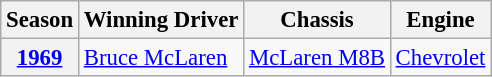<table class="wikitable" style="font-size: 95%;">
<tr>
<th>Season</th>
<th>Winning Driver</th>
<th>Chassis</th>
<th>Engine</th>
</tr>
<tr>
<th><a href='#'>1969</a></th>
<td> <a href='#'>Bruce McLaren</a></td>
<td><a href='#'>McLaren M8B</a></td>
<td><a href='#'>Chevrolet</a></td>
</tr>
</table>
